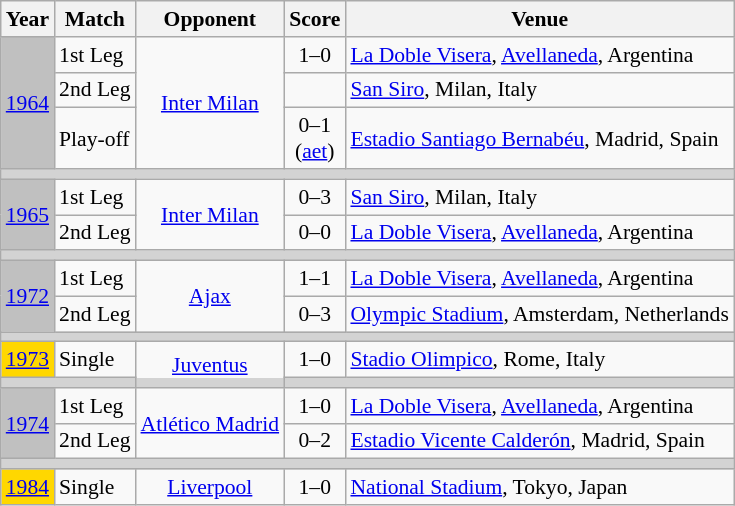<table class="wikitable" style="font-size: 90%; text-align:left">
<tr>
<th>Year</th>
<th>Match</th>
<th>Opponent</th>
<th>Score</th>
<th>Venue</th>
</tr>
<tr>
<td bgcolor=silver rowspan=3><a href='#'>1964</a></td>
<td>1st Leg</td>
<td rowspan=3 align=center> <a href='#'>Inter Milan</a></td>
<td align=center>1–0</td>
<td><a href='#'>La Doble Visera</a>, <a href='#'>Avellaneda</a>, Argentina</td>
</tr>
<tr>
<td>2nd Leg</td>
<td align=center></td>
<td><a href='#'>San Siro</a>, Milan, Italy</td>
</tr>
<tr>
<td>Play-off</td>
<td align=center>0–1<br>(<a href='#'>aet</a>)</td>
<td> <a href='#'>Estadio Santiago Bernabéu</a>, Madrid, Spain</td>
</tr>
<tr>
<td style="background-color:lightgrey" colspan=6></td>
</tr>
<tr>
<td bgcolor=silver rowspan=2><a href='#'>1965</a></td>
<td>1st Leg</td>
<td rowspan=2 align=center> <a href='#'>Inter Milan</a></td>
<td align=center>0–3</td>
<td><a href='#'>San Siro</a>, Milan, Italy</td>
</tr>
<tr>
<td>2nd Leg</td>
<td align=center>0–0</td>
<td><a href='#'>La Doble Visera</a>, <a href='#'>Avellaneda</a>, Argentina</td>
</tr>
<tr>
<td style="background-color:lightgrey" colspan=6></td>
</tr>
<tr>
<td bgcolor=silver rowspan=2><a href='#'>1972</a></td>
<td>1st Leg</td>
<td rowspan=2 align=center> <a href='#'>Ajax</a></td>
<td align=center>1–1</td>
<td><a href='#'>La Doble Visera</a>, <a href='#'>Avellaneda</a>, Argentina</td>
</tr>
<tr>
<td>2nd Leg</td>
<td align=center>0–3</td>
<td><a href='#'>Olympic Stadium</a>, Amsterdam, Netherlands</td>
</tr>
<tr>
<td style="background-color:lightgrey" colspan=6></td>
</tr>
<tr>
<td bgcolor=gold rowspan=1><a href='#'>1973</a></td>
<td>Single</td>
<td rowspan=2 align=center> <a href='#'>Juventus</a></td>
<td align=center>1–0</td>
<td><a href='#'>Stadio Olimpico</a>, Rome, Italy</td>
</tr>
<tr>
<td style="background-color:lightgrey" colspan=6></td>
</tr>
<tr>
<td bgcolor=silver rowspan=2><a href='#'>1974</a></td>
<td>1st Leg</td>
<td rowspan=2 align=center> <a href='#'>Atlético Madrid</a></td>
<td align=center>1–0</td>
<td><a href='#'>La Doble Visera</a>, <a href='#'>Avellaneda</a>, Argentina</td>
</tr>
<tr>
<td>2nd Leg</td>
<td align=center>0–2</td>
<td><a href='#'>Estadio Vicente Calderón</a>, Madrid, Spain</td>
</tr>
<tr>
<td style="background-color:lightgrey" colspan=6></td>
</tr>
<tr>
<td bgcolor=gold rowspan=2><a href='#'>1984</a></td>
<td>Single</td>
<td rowspan=1 align=center> <a href='#'>Liverpool</a></td>
<td align=center>1–0</td>
<td> <a href='#'>National Stadium</a>, Tokyo, Japan</td>
</tr>
</table>
